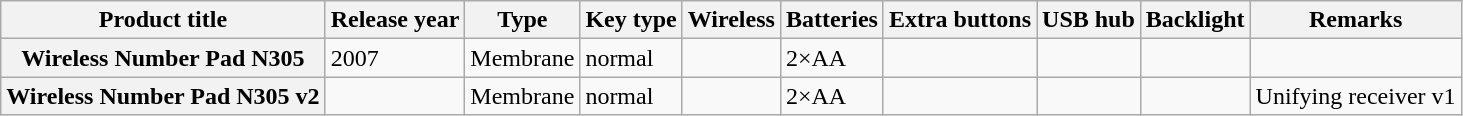<table class="wikitable sortable">
<tr>
<th>Product title</th>
<th>Release year</th>
<th>Type</th>
<th>Key type</th>
<th>Wireless</th>
<th>Batteries</th>
<th>Extra buttons</th>
<th>USB hub</th>
<th>Backlight</th>
<th>Remarks</th>
</tr>
<tr>
<th>Wireless Number Pad N305</th>
<td>2007</td>
<td>Membrane</td>
<td>normal</td>
<td></td>
<td>2×AA</td>
<td></td>
<td></td>
<td></td>
<td></td>
</tr>
<tr>
<th>Wireless Number Pad N305 v2</th>
<td></td>
<td>Membrane</td>
<td>normal</td>
<td></td>
<td>2×AA</td>
<td></td>
<td></td>
<td></td>
<td>Unifying receiver v1</td>
</tr>
</table>
